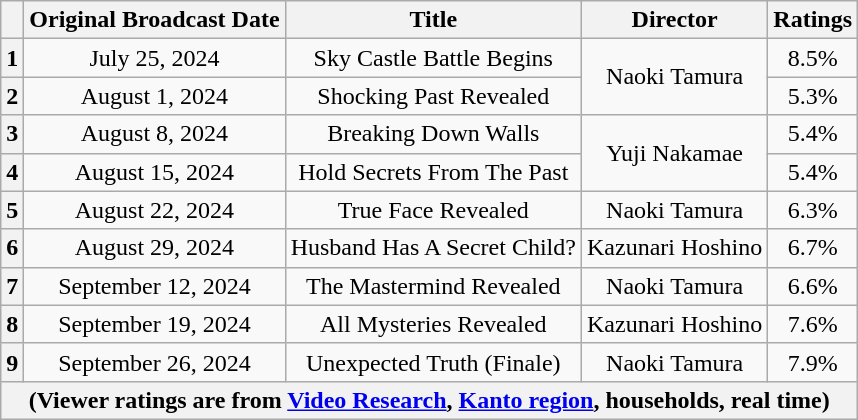<table class="wikitable" style="text-align:center">
<tr>
<th></th>
<th>Original Broadcast Date</th>
<th>Title</th>
<th>Director</th>
<th>Ratings</th>
</tr>
<tr>
<th>1</th>
<td>July 25, 2024</td>
<td>Sky Castle Battle Begins</td>
<td rowspan="2">Naoki Tamura</td>
<td>8.5%<br></td>
</tr>
<tr>
<th>2</th>
<td>August 1, 2024</td>
<td>Shocking Past Revealed</td>
<td>5.3%<br></td>
</tr>
<tr>
<th>3</th>
<td>August 8, 2024</td>
<td>Breaking Down Walls</td>
<td rowspan="2">Yuji Nakamae</td>
<td>5.4%<br></td>
</tr>
<tr>
<th>4</th>
<td>August 15, 2024</td>
<td>Hold Secrets From The Past</td>
<td>5.4%<br></td>
</tr>
<tr>
<th>5</th>
<td>August 22, 2024</td>
<td>True Face Revealed</td>
<td>Naoki Tamura</td>
<td>6.3%<br></td>
</tr>
<tr>
<th>6</th>
<td>August 29, 2024</td>
<td>Husband Has A Secret Child?</td>
<td>Kazunari Hoshino</td>
<td>6.7%<br></td>
</tr>
<tr>
<th>7</th>
<td>September 12, 2024</td>
<td>The Mastermind Revealed</td>
<td>Naoki Tamura</td>
<td>6.6%<br></td>
</tr>
<tr>
<th>8</th>
<td>September 19, 2024</td>
<td>All Mysteries Revealed</td>
<td>Kazunari Hoshino</td>
<td>7.6%<br></td>
</tr>
<tr>
<th>9</th>
<td>September 26, 2024</td>
<td>Unexpected Truth (Finale)</td>
<td>Naoki Tamura</td>
<td>7.9%<br></td>
</tr>
<tr>
<th colspan="5">(Viewer ratings are from <a href='#'>Video Research</a>, <a href='#'>Kanto region</a>, households, real time)</th>
</tr>
</table>
